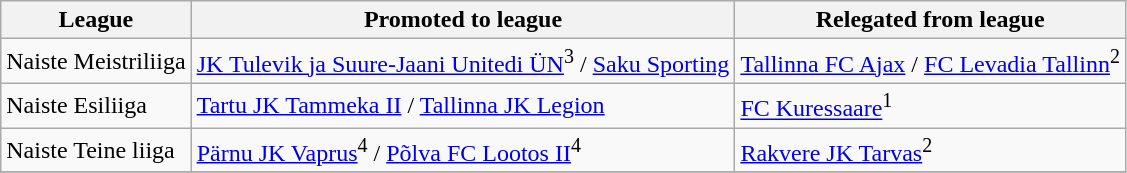<table class="wikitable">
<tr>
<th>League</th>
<th>Promoted to league</th>
<th>Relegated from league</th>
</tr>
<tr>
<td>Naiste Meistriliiga</td>
<td><a href='#'>JK Tulevik ja Suure-Jaani Unitedi ÜN</a><sup>3</sup> / <a href='#'>Saku Sporting</a></td>
<td><a href='#'>Tallinna FC Ajax</a> / <a href='#'>FC Levadia Tallinn</a><sup>2</sup></td>
</tr>
<tr>
<td>Naiste Esiliiga</td>
<td><a href='#'>Tartu JK Tammeka II</a> / <a href='#'>Tallinna JK Legion</a></td>
<td><a href='#'>FC Kuressaare</a><sup>1</sup></td>
</tr>
<tr>
<td>Naiste Teine liiga</td>
<td><a href='#'>Pärnu JK Vaprus</a><sup>4</sup> / <a href='#'>Põlva FC Lootos II</a><sup>4</sup></td>
<td><a href='#'>Rakvere JK Tarvas</a><sup>2</sup></td>
</tr>
<tr>
</tr>
</table>
